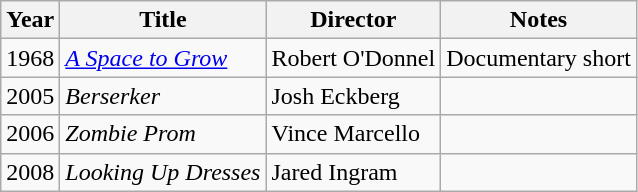<table class="wikitable">
<tr>
<th>Year</th>
<th>Title</th>
<th>Director</th>
<th>Notes</th>
</tr>
<tr>
<td>1968</td>
<td><em><a href='#'>A Space to Grow</a></em></td>
<td>Robert O'Donnel</td>
<td>Documentary short</td>
</tr>
<tr>
<td>2005</td>
<td><em>Berserker</em></td>
<td>Josh Eckberg</td>
<td></td>
</tr>
<tr>
<td>2006</td>
<td><em>Zombie Prom</em></td>
<td>Vince Marcello</td>
<td></td>
</tr>
<tr>
<td>2008</td>
<td><em>Looking Up Dresses</em></td>
<td>Jared Ingram</td>
<td></td>
</tr>
</table>
